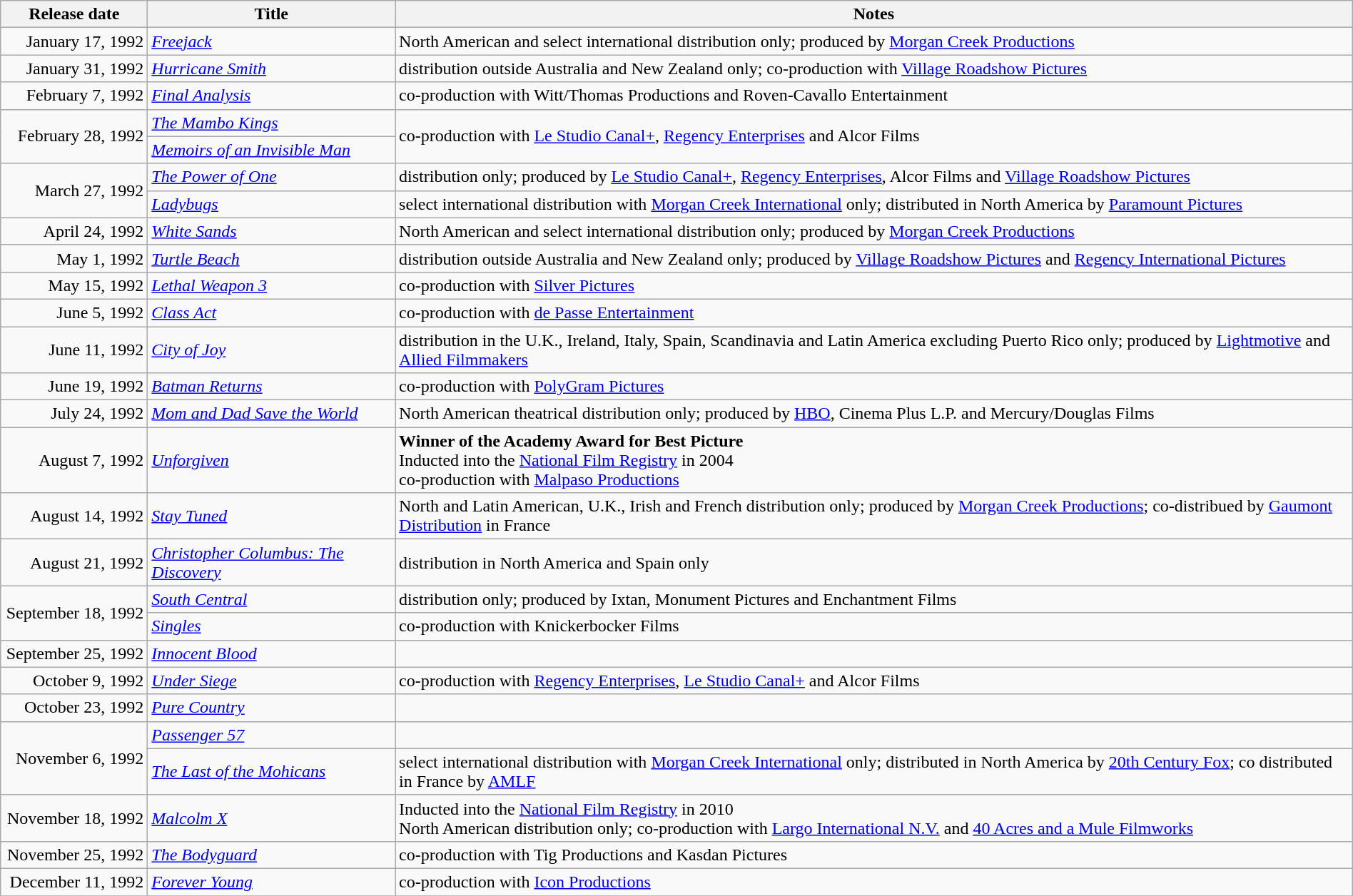<table class="wikitable sortable" style="width:100%;">
<tr>
<th scope="col" style="width:130px;">Release date</th>
<th>Title</th>
<th>Notes</th>
</tr>
<tr>
<td style="text-align:right;">January 17, 1992</td>
<td><em><a href='#'>Freejack</a></em></td>
<td>North American and select international distribution only; produced by <a href='#'>Morgan Creek Productions</a></td>
</tr>
<tr>
<td style="text-align:right;">January 31, 1992</td>
<td><em><a href='#'>Hurricane Smith</a></em></td>
<td>distribution outside Australia and New Zealand only; co-production with <a href='#'>Village Roadshow Pictures</a></td>
</tr>
<tr>
<td style="text-align:right;">February 7, 1992</td>
<td><em><a href='#'>Final Analysis</a></em></td>
<td>co-production with Witt/Thomas Productions and Roven-Cavallo Entertainment</td>
</tr>
<tr>
<td style="text-align:right;" rowspan="2">February 28, 1992</td>
<td><em><a href='#'>The Mambo Kings</a></em></td>
<td rowspan="2">co-production with <a href='#'>Le Studio Canal+</a>, <a href='#'>Regency Enterprises</a> and Alcor Films</td>
</tr>
<tr>
<td><em><a href='#'>Memoirs of an Invisible Man</a></em></td>
</tr>
<tr>
<td style="text-align:right;" rowspan="2">March 27, 1992</td>
<td><em><a href='#'>The Power of One</a></em></td>
<td>distribution only; produced by <a href='#'>Le Studio Canal+</a>, <a href='#'>Regency Enterprises</a>, Alcor Films and <a href='#'>Village Roadshow Pictures</a></td>
</tr>
<tr>
<td><em><a href='#'>Ladybugs</a></em></td>
<td>select international distribution with <a href='#'>Morgan Creek International</a> only; distributed in North America by <a href='#'>Paramount Pictures</a></td>
</tr>
<tr>
<td style="text-align:right;">April 24, 1992</td>
<td><em><a href='#'>White Sands</a></em></td>
<td>North American and select international distribution only; produced by <a href='#'>Morgan Creek Productions</a></td>
</tr>
<tr>
<td style="text-align:right;">May 1, 1992</td>
<td><em><a href='#'>Turtle Beach</a></em></td>
<td>distribution outside Australia and New Zealand only; produced by <a href='#'>Village Roadshow Pictures</a> and <a href='#'>Regency International Pictures</a></td>
</tr>
<tr>
<td style="text-align:right;">May 15, 1992</td>
<td><em><a href='#'>Lethal Weapon 3</a></em></td>
<td>co-production with <a href='#'>Silver Pictures</a></td>
</tr>
<tr>
<td style="text-align:right;">June 5, 1992</td>
<td><em><a href='#'>Class Act</a></em></td>
<td>co-production with <a href='#'>de Passe Entertainment</a></td>
</tr>
<tr>
<td style="text-align:right;">June 11, 1992</td>
<td><em><a href='#'>City of Joy</a></em></td>
<td>distribution in the U.K., Ireland, Italy, Spain, Scandinavia and Latin America excluding Puerto Rico only; produced by <a href='#'>Lightmotive</a> and <a href='#'>Allied Filmmakers</a></td>
</tr>
<tr>
<td style="text-align:right;">June 19, 1992</td>
<td><em><a href='#'>Batman Returns</a></em></td>
<td>co-production with <a href='#'>PolyGram Pictures</a></td>
</tr>
<tr>
<td style="text-align:right;">July 24, 1992</td>
<td><em><a href='#'>Mom and Dad Save the World</a></em></td>
<td>North American theatrical distribution only; produced by <a href='#'>HBO</a>, Cinema Plus L.P. and Mercury/Douglas Films</td>
</tr>
<tr>
<td style="text-align:right;">August 7, 1992</td>
<td><em><a href='#'>Unforgiven</a></em></td>
<td><strong>Winner of the Academy Award for Best Picture</strong><br>Inducted into the <a href='#'>National Film Registry</a> in 2004<br>co-production with <a href='#'>Malpaso Productions</a></td>
</tr>
<tr>
<td style="text-align:right;">August 14, 1992</td>
<td><em><a href='#'>Stay Tuned</a></em></td>
<td>North and Latin American, U.K., Irish and French distribution only; produced by <a href='#'>Morgan Creek Productions</a>; co-distribued by <a href='#'>Gaumont Distribution</a> in France</td>
</tr>
<tr>
<td style="text-align:right;">August 21, 1992</td>
<td><em><a href='#'>Christopher Columbus: The Discovery</a></em></td>
<td>distribution in North America and Spain only</td>
</tr>
<tr>
<td style="text-align:right;" rowspan="2">September 18, 1992</td>
<td><em><a href='#'>South Central</a></em></td>
<td>distribution only; produced by Ixtan, Monument Pictures and Enchantment Films</td>
</tr>
<tr>
<td><em><a href='#'>Singles</a></em></td>
<td>co-production with Knickerbocker Films</td>
</tr>
<tr>
<td style="text-align:right;">September 25, 1992</td>
<td><em><a href='#'>Innocent Blood</a></em></td>
<td></td>
</tr>
<tr>
<td style="text-align:right;">October 9, 1992</td>
<td><em><a href='#'>Under Siege</a></em></td>
<td>co-production with <a href='#'>Regency Enterprises</a>, <a href='#'>Le Studio Canal+</a> and Alcor Films</td>
</tr>
<tr>
<td style="text-align:right;">October 23, 1992</td>
<td><em><a href='#'>Pure Country</a></em></td>
<td></td>
</tr>
<tr>
<td rowspan="2" style="text-align:right;">November 6, 1992</td>
<td><em><a href='#'>Passenger 57</a></em></td>
<td></td>
</tr>
<tr>
<td><em><a href='#'>The Last of the Mohicans</a></em></td>
<td>select international distribution with <a href='#'>Morgan Creek International</a> only; distributed in North America by <a href='#'>20th Century Fox</a>; co distributed in France by <a href='#'>AMLF</a></td>
</tr>
<tr>
<td style="text-align:right;">November 18, 1992</td>
<td><em><a href='#'>Malcolm X</a></em></td>
<td>Inducted into the <a href='#'>National Film Registry</a> in 2010<br>North American distribution only; co-production with <a href='#'>Largo International N.V.</a> and <a href='#'>40 Acres and a Mule Filmworks</a></td>
</tr>
<tr>
<td style="text-align:right;">November 25, 1992</td>
<td><em><a href='#'>The Bodyguard</a></em></td>
<td>co-production with Tig Productions and Kasdan Pictures</td>
</tr>
<tr>
<td style="text-align:right;">December 11, 1992</td>
<td><em><a href='#'>Forever Young</a></em></td>
<td>co-production with <a href='#'>Icon Productions</a></td>
</tr>
<tr>
</tr>
</table>
